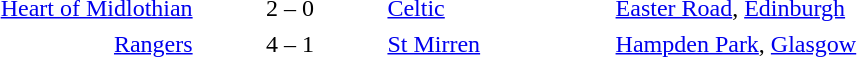<table width=100% cellspacing=1>
<tr>
<th width=12%></th>
<th width=10%></th>
<th width=12%></th>
<th></th>
</tr>
<tr>
<td align=right><a href='#'>Heart of Midlothian</a></td>
<td align=center>2 – 0</td>
<td><a href='#'>Celtic</a></td>
<td><a href='#'>Easter Road</a>, <a href='#'>Edinburgh</a></td>
</tr>
<tr>
<td></td>
</tr>
<tr>
<td align=right><a href='#'>Rangers</a></td>
<td align=center>4 – 1</td>
<td><a href='#'>St Mirren</a></td>
<td><a href='#'>Hampden Park</a>, <a href='#'>Glasgow</a></td>
</tr>
</table>
